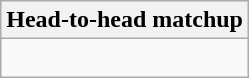<table class="wikitable collapsible collapsed">
<tr>
<th>Head-to-head matchup</th>
</tr>
<tr>
<td><br></td>
</tr>
</table>
